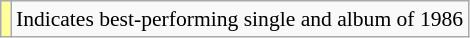<table class="wikitable" style="font-size:90%;">
<tr>
<td style="background-color:#FFFF99"></td>
<td>Indicates best-performing single and album of 1986</td>
</tr>
</table>
